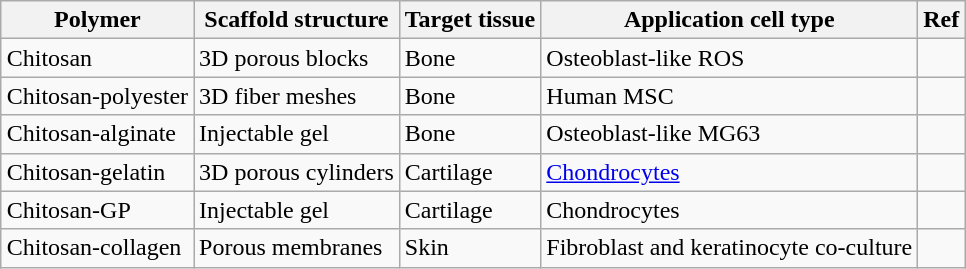<table class="wikitable" style="margin:1em auto;">
<tr>
<th>Polymer</th>
<th>Scaffold structure</th>
<th>Target tissue</th>
<th>Application cell type</th>
<th>Ref</th>
</tr>
<tr>
<td>Chitosan</td>
<td>3D porous blocks</td>
<td>Bone</td>
<td>Osteoblast-like ROS</td>
<td></td>
</tr>
<tr>
<td>Chitosan-polyester</td>
<td>3D fiber meshes</td>
<td>Bone</td>
<td>Human MSC</td>
<td></td>
</tr>
<tr>
<td>Chitosan-alginate</td>
<td>Injectable gel</td>
<td>Bone</td>
<td>Osteoblast-like MG63</td>
<td></td>
</tr>
<tr>
<td>Chitosan-gelatin</td>
<td>3D porous cylinders</td>
<td>Cartilage</td>
<td><a href='#'>Chondrocytes</a></td>
<td></td>
</tr>
<tr>
<td>Chitosan-GP</td>
<td>Injectable gel</td>
<td>Cartilage</td>
<td>Chondrocytes</td>
<td></td>
</tr>
<tr>
<td>Chitosan-collagen</td>
<td>Porous membranes</td>
<td>Skin</td>
<td>Fibroblast and keratinocyte co-culture</td>
<td></td>
</tr>
</table>
